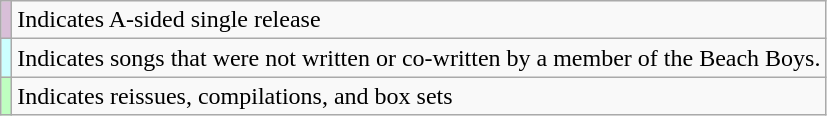<table class="wikitable">
<tr>
<td style="background-color:#D8BFD8"> </td>
<td>Indicates A-sided single release</td>
</tr>
<tr>
<td style="background-color:#CCFFFF"></td>
<td>Indicates songs that were not written or co-written by a member of the Beach Boys.</td>
</tr>
<tr>
<td style="background-color:#BFFFC0"> </td>
<td>Indicates reissues, compilations, and box sets</td>
</tr>
</table>
